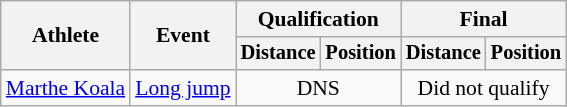<table class=wikitable style=font-size:90%>
<tr>
<th rowspan=2>Athlete</th>
<th rowspan=2>Event</th>
<th colspan=2>Qualification</th>
<th colspan=2>Final</th>
</tr>
<tr style=font-size:95%>
<th>Distance</th>
<th>Position</th>
<th>Distance</th>
<th>Position</th>
</tr>
<tr align=center>
<td align=left><a href='#'>Marthe Koala</a></td>
<td align=left><a href='#'>Long jump</a></td>
<td colspan="2">DNS</td>
<td colspan="2">Did not qualify</td>
</tr>
</table>
